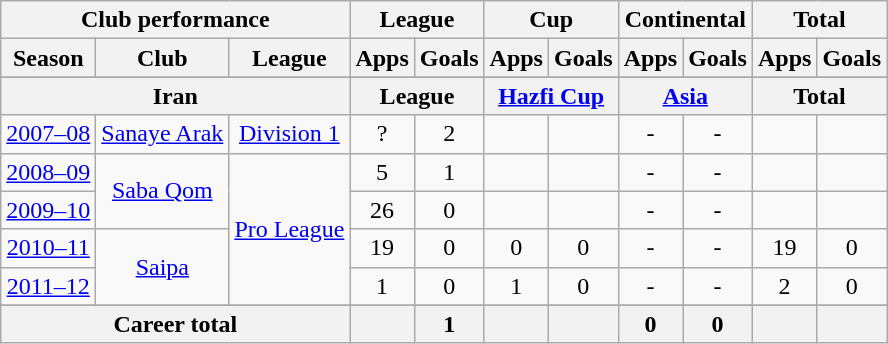<table class="wikitable" style="text-align:center">
<tr>
<th colspan=3>Club performance</th>
<th colspan=2>League</th>
<th colspan=2>Cup</th>
<th colspan=2>Continental</th>
<th colspan=2>Total</th>
</tr>
<tr>
<th>Season</th>
<th>Club</th>
<th>League</th>
<th>Apps</th>
<th>Goals</th>
<th>Apps</th>
<th>Goals</th>
<th>Apps</th>
<th>Goals</th>
<th>Apps</th>
<th>Goals</th>
</tr>
<tr>
</tr>
<tr>
<th colspan=3>Iran</th>
<th colspan=2>League</th>
<th colspan=2><a href='#'>Hazfi Cup</a></th>
<th colspan=2><a href='#'>Asia</a></th>
<th colspan=2>Total</th>
</tr>
<tr>
<td><a href='#'>2007–08</a></td>
<td rowspan="1"><a href='#'>Sanaye Arak</a></td>
<td rowspan="1"><a href='#'>Division 1</a></td>
<td>?</td>
<td>2</td>
<td></td>
<td></td>
<td>-</td>
<td>-</td>
<td></td>
<td></td>
</tr>
<tr>
<td><a href='#'>2008–09</a></td>
<td rowspan="2"><a href='#'>Saba Qom</a></td>
<td rowspan="4"><a href='#'>Pro League</a></td>
<td>5</td>
<td>1</td>
<td></td>
<td></td>
<td>-</td>
<td>-</td>
<td></td>
<td></td>
</tr>
<tr>
<td><a href='#'>2009–10</a></td>
<td>26</td>
<td>0</td>
<td></td>
<td></td>
<td>-</td>
<td>-</td>
<td></td>
<td></td>
</tr>
<tr>
<td><a href='#'>2010–11</a></td>
<td rowspan="2"><a href='#'>Saipa</a></td>
<td>19</td>
<td>0</td>
<td>0</td>
<td>0</td>
<td>-</td>
<td>-</td>
<td>19</td>
<td>0</td>
</tr>
<tr>
<td><a href='#'>2011–12</a></td>
<td>1</td>
<td>0</td>
<td>1</td>
<td>0</td>
<td>-</td>
<td>-</td>
<td>2</td>
<td>0</td>
</tr>
<tr>
</tr>
<tr>
<th colspan=3>Career total</th>
<th></th>
<th>1</th>
<th></th>
<th></th>
<th>0</th>
<th>0</th>
<th></th>
<th></th>
</tr>
</table>
